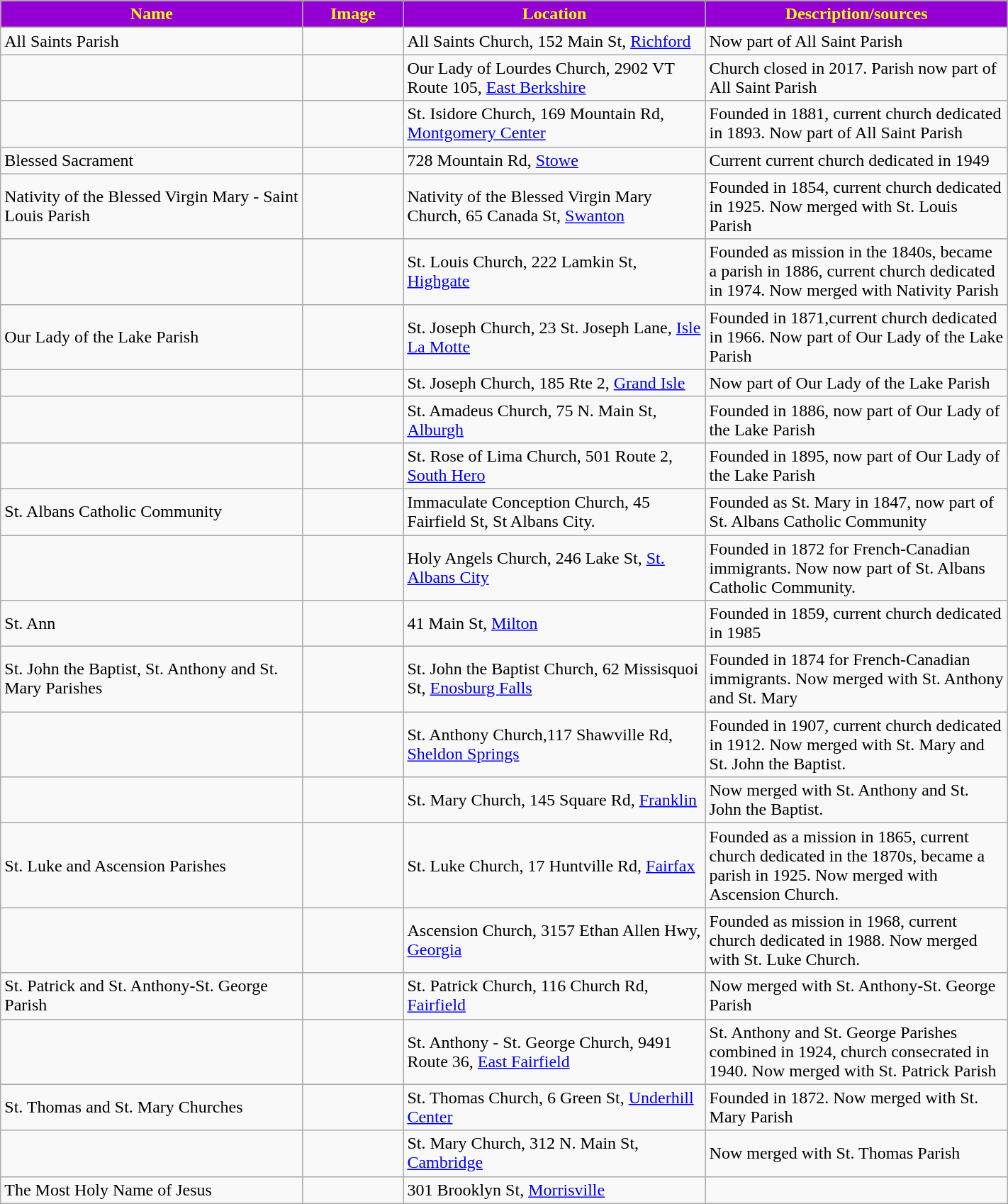<table class="wikitable sortable" style="width:75%">
<tr>
<th style="background:darkviolet; color:yellow;" width="30%"><strong>Name</strong></th>
<th style="background:darkviolet; color:yellow;" width="10%"><strong>Image</strong></th>
<th style="background:darkviolet; color:yellow;" width="30%"><strong>Location</strong></th>
<th style="background:darkviolet; color:yellow;" width="30%"><strong>Description/sources</strong></th>
</tr>
<tr>
<td>All Saints Parish</td>
<td></td>
<td>All Saints Church, 152 Main St, <a href='#'>Richford</a></td>
<td>Now part of All Saint Parish</td>
</tr>
<tr>
<td></td>
<td></td>
<td>Our Lady of Lourdes Church, 2902 VT Route 105, <a href='#'>East Berkshire</a></td>
<td>Church closed in 2017. Parish now part of All Saint Parish</td>
</tr>
<tr>
<td></td>
<td></td>
<td>St. Isidore Church, 169 Mountain Rd, <a href='#'>Montgomery Center</a></td>
<td>Founded in 1881, current church dedicated in 1893. Now part of All Saint Parish</td>
</tr>
<tr>
<td>Blessed Sacrament</td>
<td></td>
<td>728 Mountain Rd, <a href='#'>Stowe</a></td>
<td>Current current church dedicated in 1949</td>
</tr>
<tr>
<td>Nativity of the Blessed Virgin Mary - Saint Louis Parish</td>
<td></td>
<td>Nativity of the Blessed Virgin Mary Church, 65 Canada St, <a href='#'>Swanton</a></td>
<td>Founded in 1854, current church dedicated in 1925. Now merged with St. Louis Parish</td>
</tr>
<tr>
<td></td>
<td></td>
<td>St. Louis Church, 222 Lamkin St, <a href='#'>Highgate</a></td>
<td>Founded as mission in the 1840s, became a parish in 1886, current church dedicated in 1974. Now merged with Nativity Parish</td>
</tr>
<tr>
<td>Our Lady of the Lake Parish</td>
<td></td>
<td>St. Joseph Church, 23 St. Joseph Lane, <a href='#'>Isle La Motte</a></td>
<td>Founded in 1871,current church dedicated in 1966. Now part of Our Lady of the Lake Parish</td>
</tr>
<tr>
<td></td>
<td></td>
<td>St. Joseph Church,  185 Rte 2, <a href='#'>Grand Isle</a></td>
<td>Now part of Our Lady of the Lake Parish</td>
</tr>
<tr>
<td></td>
<td></td>
<td>St. Amadeus Church, 75 N. Main St, <a href='#'>Alburgh</a></td>
<td>Founded in 1886, now part of Our Lady of the Lake Parish</td>
</tr>
<tr>
<td></td>
<td></td>
<td>St. Rose of Lima Church, 501 Route 2, <a href='#'>South Hero</a></td>
<td>Founded in 1895, now  part of Our Lady of the Lake Parish</td>
</tr>
<tr>
<td>St. Albans Catholic Community</td>
<td></td>
<td>Immaculate Conception Church, 45 Fairfield St, St Albans City.</td>
<td>Founded as St. Mary in 1847, now part of St. Albans Catholic Community</td>
</tr>
<tr>
<td></td>
<td></td>
<td>Holy Angels Church, 246 Lake St, <a href='#'>St. Albans City</a></td>
<td>Founded in 1872 for French-Canadian immigrants. Now now part of St. Albans Catholic Community.</td>
</tr>
<tr>
<td>St. Ann</td>
<td></td>
<td>41 Main St, <a href='#'>Milton</a></td>
<td>Founded in 1859, current church dedicated in 1985</td>
</tr>
<tr>
<td>St. John the Baptist, St. Anthony and St. Mary Parishes</td>
<td></td>
<td>St. John the Baptist Church, 62 Missisquoi St,  <a href='#'>Enosburg Falls</a></td>
<td>Founded in 1874 for French-Canadian immigrants. Now merged with St. Anthony and St. Mary</td>
</tr>
<tr>
<td></td>
<td></td>
<td>St. Anthony Church,117 Shawville Rd, <a href='#'>Sheldon Springs</a></td>
<td>Founded in 1907, current church dedicated in 1912. Now merged with St. Mary and St. John the Baptist.</td>
</tr>
<tr>
<td></td>
<td></td>
<td>St. Mary Church, 145 Square Rd, <a href='#'>Franklin</a></td>
<td>Now merged with St. Anthony and St. John the Baptist.</td>
</tr>
<tr>
<td>St. Luke and Ascension Parishes</td>
<td></td>
<td>St. Luke Church, 17 Huntville Rd, <a href='#'>Fairfax</a></td>
<td>Founded as a mission in 1865, current church dedicated in the 1870s, became a parish in 1925. Now merged with Ascension Church.</td>
</tr>
<tr>
<td></td>
<td></td>
<td>Ascension Church, 3157 Ethan Allen Hwy, <a href='#'>Georgia</a></td>
<td>Founded as mission in 1968, current church dedicated in 1988. Now merged with St. Luke Church.</td>
</tr>
<tr>
<td>St. Patrick and St. Anthony-St. George Parish</td>
<td></td>
<td>St. Patrick Church, 116 Church Rd, <a href='#'>Fairfield</a></td>
<td>Now merged with St. Anthony-St. George Parish</td>
</tr>
<tr>
<td></td>
<td></td>
<td>St. Anthony - St. George Church, 9491 Route 36, <a href='#'>East Fairfield</a></td>
<td>St. Anthony and St. George Parishes combined in 1924, church consecrated in 1940. Now merged with St. Patrick Parish</td>
</tr>
<tr>
<td>St. Thomas and St. Mary Churches</td>
<td></td>
<td>St. Thomas Church, 6 Green St, <a href='#'>Underhill Center</a></td>
<td>Founded in 1872. Now merged with St. Mary Parish</td>
</tr>
<tr>
<td></td>
<td></td>
<td>St. Mary Church, 312 N. Main St, <a href='#'>Cambridge</a></td>
<td>Now merged with St. Thomas Parish</td>
</tr>
<tr>
<td>The Most Holy Name of Jesus</td>
<td></td>
<td>301 Brooklyn St, <a href='#'>Morrisville</a></td>
<td></td>
</tr>
</table>
